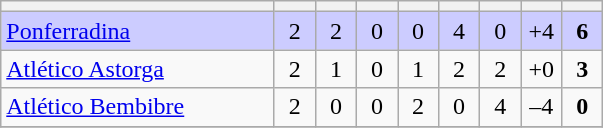<table class="wikitable" style="text-align: center;">
<tr>
<th width="175"></th>
<th width="20"></th>
<th width="20"></th>
<th width="20"></th>
<th width="20"></th>
<th width="20"></th>
<th width="20"></th>
<th width="20"></th>
<th width="20"></th>
</tr>
<tr bgcolor=#ccccff>
<td align=left><a href='#'>Ponferradina</a></td>
<td>2</td>
<td>2</td>
<td>0</td>
<td>0</td>
<td>4</td>
<td>0</td>
<td>+4</td>
<td><strong>6</strong></td>
</tr>
<tr>
<td align=left><a href='#'>Atlético Astorga</a></td>
<td>2</td>
<td>1</td>
<td>0</td>
<td>1</td>
<td>2</td>
<td>2</td>
<td>+0</td>
<td><strong>3</strong></td>
</tr>
<tr>
<td align=left><a href='#'>Atlético Bembibre</a></td>
<td>2</td>
<td>0</td>
<td>0</td>
<td>2</td>
<td>0</td>
<td>4</td>
<td>–4</td>
<td><strong>0</strong></td>
</tr>
<tr>
</tr>
</table>
